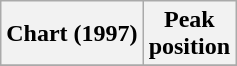<table class="wikitable plainrowheaders" style="text-align:center">
<tr>
<th>Chart (1997)</th>
<th>Peak<br>position</th>
</tr>
<tr>
</tr>
</table>
